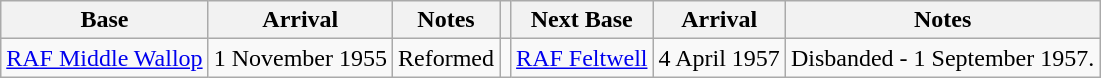<table class="wikitable">
<tr>
<th>Base</th>
<th>Arrival</th>
<th>Notes</th>
<th></th>
<th>Next Base</th>
<th>Arrival</th>
<th>Notes</th>
</tr>
<tr>
<td><a href='#'>RAF Middle Wallop</a></td>
<td>1 November 1955</td>
<td>Reformed</td>
<td></td>
<td><a href='#'>RAF Feltwell</a></td>
<td>4 April 1957</td>
<td>Disbanded - 1 September 1957.</td>
</tr>
</table>
